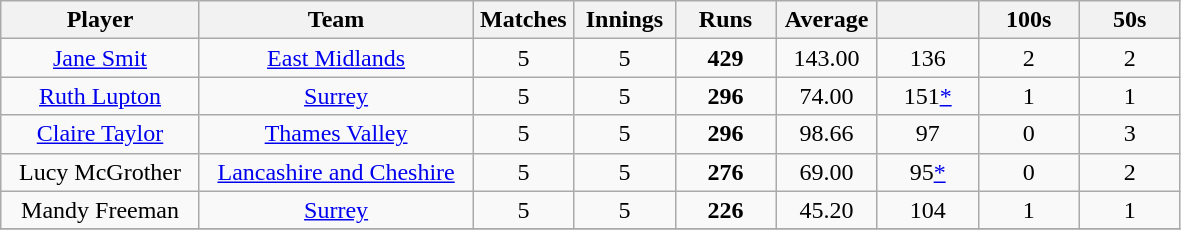<table class="wikitable" style="text-align:center;">
<tr>
<th width=125>Player</th>
<th width=175>Team</th>
<th width=60>Matches</th>
<th width=60>Innings</th>
<th width=60>Runs</th>
<th width=60>Average</th>
<th width=60></th>
<th width=60>100s</th>
<th width=60>50s</th>
</tr>
<tr>
<td><a href='#'>Jane Smit</a></td>
<td><a href='#'>East Midlands</a></td>
<td>5</td>
<td>5</td>
<td><strong>429</strong></td>
<td>143.00</td>
<td>136</td>
<td>2</td>
<td>2</td>
</tr>
<tr>
<td><a href='#'>Ruth Lupton</a></td>
<td><a href='#'>Surrey</a></td>
<td>5</td>
<td>5</td>
<td><strong>296</strong></td>
<td>74.00</td>
<td>151<a href='#'>*</a></td>
<td>1</td>
<td>1</td>
</tr>
<tr>
<td><a href='#'>Claire Taylor</a></td>
<td><a href='#'>Thames Valley</a></td>
<td>5</td>
<td>5</td>
<td><strong>296</strong></td>
<td>98.66</td>
<td>97</td>
<td>0</td>
<td>3</td>
</tr>
<tr>
<td>Lucy McGrother</td>
<td><a href='#'>Lancashire and Cheshire</a></td>
<td>5</td>
<td>5</td>
<td><strong>276</strong></td>
<td>69.00</td>
<td>95<a href='#'>*</a></td>
<td>0</td>
<td>2</td>
</tr>
<tr>
<td>Mandy Freeman</td>
<td><a href='#'>Surrey</a></td>
<td>5</td>
<td>5</td>
<td><strong>226</strong></td>
<td>45.20</td>
<td>104</td>
<td>1</td>
<td>1</td>
</tr>
<tr>
</tr>
</table>
